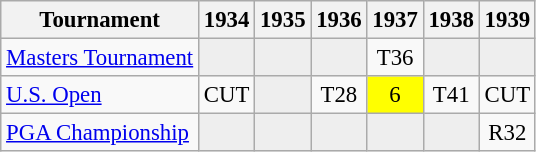<table class="wikitable" style="font-size:95%;text-align:center;">
<tr>
<th>Tournament</th>
<th>1934</th>
<th>1935</th>
<th>1936</th>
<th>1937</th>
<th>1938</th>
<th>1939</th>
</tr>
<tr>
<td align=left><a href='#'>Masters Tournament</a></td>
<td style="background:#eeeeee;"></td>
<td style="background:#eeeeee;"></td>
<td style="background:#eeeeee;"></td>
<td>T36</td>
<td style="background:#eeeeee;"></td>
<td style="background:#eeeeee;"></td>
</tr>
<tr>
<td align=left><a href='#'>U.S. Open</a></td>
<td>CUT</td>
<td style="background:#eeeeee;"></td>
<td>T28</td>
<td style="background:yellow;">6</td>
<td>T41</td>
<td>CUT</td>
</tr>
<tr>
<td align=left><a href='#'>PGA Championship</a></td>
<td style="background:#eeeeee;"></td>
<td style="background:#eeeeee;"></td>
<td style="background:#eeeeee;"></td>
<td style="background:#eeeeee;"></td>
<td style="background:#eeeeee;"></td>
<td>R32</td>
</tr>
</table>
